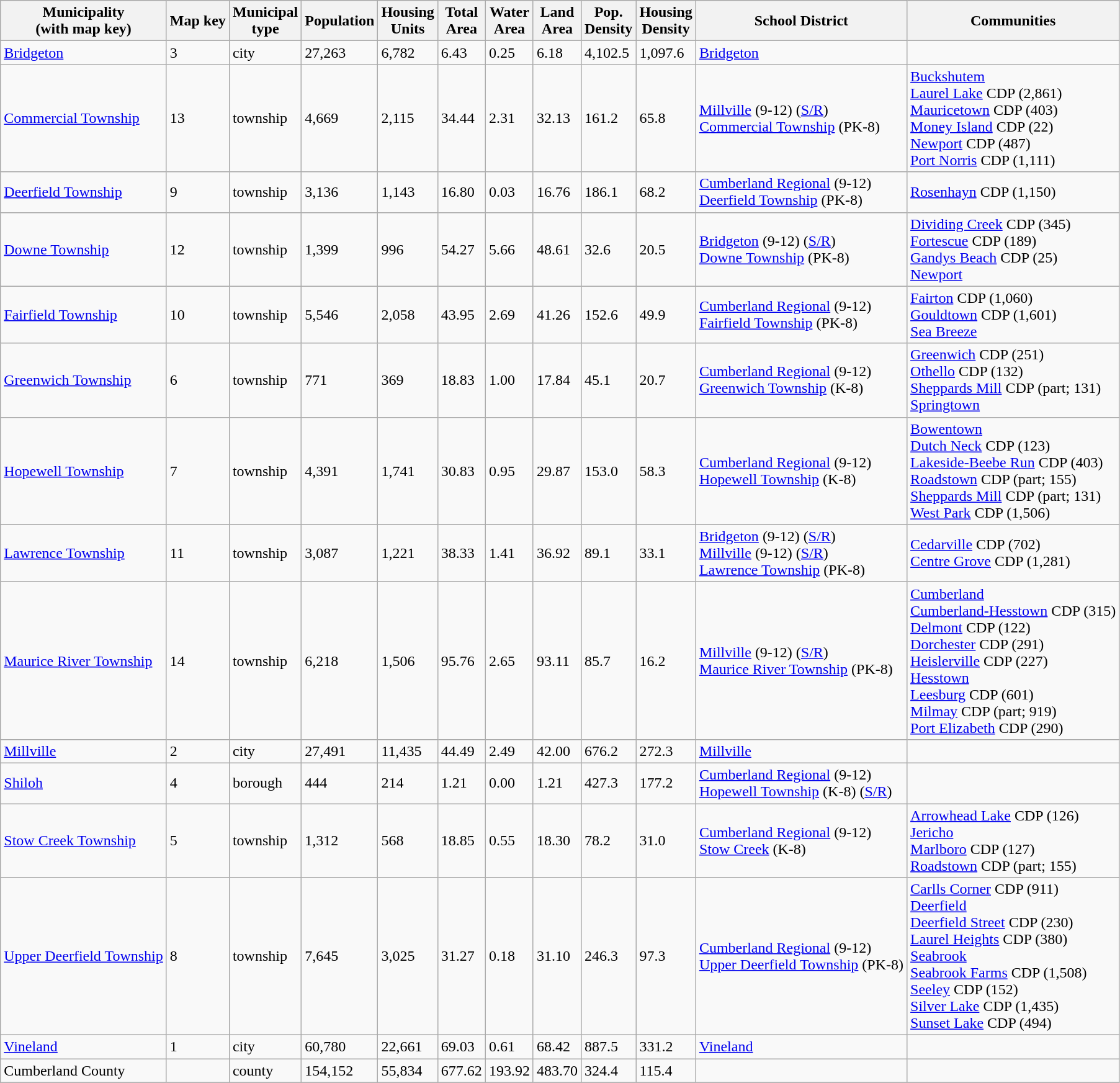<table class="wikitable sortable">
<tr>
<th>Municipality<br>(with map key)</th>
<th>Map key</th>
<th>Municipal<br>type</th>
<th>Population</th>
<th>Housing<br>Units</th>
<th>Total<br>Area</th>
<th>Water<br>Area</th>
<th>Land<br>Area</th>
<th>Pop.<br>Density</th>
<th>Housing<br>Density</th>
<th>School District</th>
<th>Communities</th>
</tr>
<tr>
<td><a href='#'>Bridgeton</a></td>
<td>3</td>
<td>city</td>
<td>27,263</td>
<td>6,782</td>
<td>6.43</td>
<td>0.25</td>
<td>6.18</td>
<td>4,102.5</td>
<td>1,097.6</td>
<td><a href='#'>Bridgeton</a></td>
<td></td>
</tr>
<tr>
<td><a href='#'>Commercial Township</a></td>
<td>13</td>
<td>township</td>
<td>4,669</td>
<td>2,115</td>
<td>34.44</td>
<td>2.31</td>
<td>32.13</td>
<td>161.2</td>
<td>65.8</td>
<td><a href='#'>Millville</a> (9-12) (<a href='#'>S/R</a>)<br><a href='#'>Commercial Township</a> (PK-8)</td>
<td><a href='#'>Buckshutem</a><br><a href='#'>Laurel Lake</a> CDP (2,861)<br><a href='#'>Mauricetown</a> CDP (403)<br><a href='#'>Money Island</a> CDP (22)<br><a href='#'>Newport</a> CDP (487)<br><a href='#'>Port Norris</a> CDP (1,111)</td>
</tr>
<tr>
<td><a href='#'>Deerfield Township</a></td>
<td>9</td>
<td>township</td>
<td>3,136</td>
<td>1,143</td>
<td>16.80</td>
<td>0.03</td>
<td>16.76</td>
<td>186.1</td>
<td>68.2</td>
<td><a href='#'>Cumberland Regional</a> (9-12)<br><a href='#'>Deerfield Township</a> (PK-8)</td>
<td><a href='#'>Rosenhayn</a> CDP (1,150)</td>
</tr>
<tr>
<td><a href='#'>Downe Township</a></td>
<td>12</td>
<td>township</td>
<td>1,399</td>
<td>996</td>
<td>54.27</td>
<td>5.66</td>
<td>48.61</td>
<td>32.6</td>
<td>20.5</td>
<td><a href='#'>Bridgeton</a> (9-12) (<a href='#'>S/R</a>)<br><a href='#'>Downe Township</a> (PK-8)</td>
<td><a href='#'>Dividing Creek</a> CDP (345)<br><a href='#'>Fortescue</a> CDP (189)<br><a href='#'>Gandys Beach</a> CDP (25)<br><a href='#'>Newport</a></td>
</tr>
<tr>
<td><a href='#'>Fairfield Township</a></td>
<td>10</td>
<td>township</td>
<td>5,546</td>
<td>2,058</td>
<td>43.95</td>
<td>2.69</td>
<td>41.26</td>
<td>152.6</td>
<td>49.9</td>
<td><a href='#'>Cumberland Regional</a> (9-12)<br><a href='#'>Fairfield Township</a> (PK-8)</td>
<td><a href='#'>Fairton</a> CDP (1,060)<br><a href='#'>Gouldtown</a> CDP (1,601)<br><a href='#'>Sea Breeze</a></td>
</tr>
<tr>
<td><a href='#'>Greenwich Township</a></td>
<td>6</td>
<td>township</td>
<td>771</td>
<td>369</td>
<td>18.83</td>
<td>1.00</td>
<td>17.84</td>
<td>45.1</td>
<td>20.7</td>
<td><a href='#'>Cumberland Regional</a> (9-12)<br><a href='#'>Greenwich Township</a> (K-8)</td>
<td><a href='#'>Greenwich</a> CDP (251)<br><a href='#'>Othello</a> CDP (132)<br><a href='#'>Sheppards Mill</a> CDP (part; 131)<br><a href='#'>Springtown</a></td>
</tr>
<tr>
<td><a href='#'>Hopewell Township</a></td>
<td>7</td>
<td>township</td>
<td>4,391</td>
<td>1,741</td>
<td>30.83</td>
<td>0.95</td>
<td>29.87</td>
<td>153.0</td>
<td>58.3</td>
<td><a href='#'>Cumberland Regional</a> (9-12)<br><a href='#'>Hopewell Township</a> (K-8)</td>
<td><a href='#'>Bowentown</a><br><a href='#'>Dutch Neck</a> CDP (123)<br><a href='#'>Lakeside-Beebe Run</a> CDP (403)<br><a href='#'>Roadstown</a> CDP (part; 155)<br><a href='#'>Sheppards Mill</a> CDP (part; 131)<br><a href='#'>West Park</a> CDP (1,506)</td>
</tr>
<tr>
<td><a href='#'>Lawrence Township</a></td>
<td>11</td>
<td>township</td>
<td>3,087</td>
<td>1,221</td>
<td>38.33</td>
<td>1.41</td>
<td>36.92</td>
<td>89.1</td>
<td>33.1</td>
<td><a href='#'>Bridgeton</a> (9-12) (<a href='#'>S/R</a>)<br><a href='#'>Millville</a> (9-12) (<a href='#'>S/R</a>)<br><a href='#'>Lawrence Township</a> (PK-8)</td>
<td><a href='#'>Cedarville</a> CDP (702)<br><a href='#'>Centre Grove</a> CDP (1,281)</td>
</tr>
<tr>
<td><a href='#'>Maurice River Township</a></td>
<td>14</td>
<td>township</td>
<td>6,218</td>
<td>1,506</td>
<td>95.76</td>
<td>2.65</td>
<td>93.11</td>
<td>85.7</td>
<td>16.2</td>
<td><a href='#'>Millville</a> (9-12) (<a href='#'>S/R</a>)<br><a href='#'>Maurice River Township</a> (PK-8)</td>
<td><a href='#'>Cumberland</a><br><a href='#'>Cumberland-Hesstown</a> CDP (315)<br><a href='#'>Delmont</a> CDP (122)<br><a href='#'>Dorchester</a> CDP (291)<br><a href='#'>Heislerville</a> CDP (227)<br><a href='#'>Hesstown</a><br><a href='#'>Leesburg</a> CDP (601)<br><a href='#'>Milmay</a> CDP (part; 919)<br><a href='#'>Port Elizabeth</a> CDP (290)</td>
</tr>
<tr>
<td><a href='#'>Millville</a></td>
<td>2</td>
<td>city</td>
<td>27,491</td>
<td>11,435</td>
<td>44.49</td>
<td>2.49</td>
<td>42.00</td>
<td>676.2</td>
<td>272.3</td>
<td><a href='#'>Millville</a></td>
<td></td>
</tr>
<tr>
<td><a href='#'>Shiloh</a></td>
<td>4</td>
<td>borough</td>
<td>444</td>
<td>214</td>
<td>1.21</td>
<td>0.00</td>
<td>1.21</td>
<td>427.3</td>
<td>177.2</td>
<td><a href='#'>Cumberland Regional</a> (9-12)<br><a href='#'>Hopewell Township</a> (K-8) (<a href='#'>S/R</a>)</td>
<td></td>
</tr>
<tr>
<td><a href='#'>Stow Creek Township</a></td>
<td>5</td>
<td>township</td>
<td>1,312</td>
<td>568</td>
<td>18.85</td>
<td>0.55</td>
<td>18.30</td>
<td>78.2</td>
<td>31.0</td>
<td><a href='#'>Cumberland Regional</a> (9-12)<br><a href='#'>Stow Creek</a> (K-8)</td>
<td><a href='#'>Arrowhead Lake</a> CDP (126)<br><a href='#'>Jericho</a><br><a href='#'>Marlboro</a> CDP (127)<br><a href='#'>Roadstown</a> CDP (part; 155)</td>
</tr>
<tr>
<td><a href='#'>Upper Deerfield Township</a></td>
<td>8</td>
<td>township</td>
<td>7,645</td>
<td>3,025</td>
<td>31.27</td>
<td>0.18</td>
<td>31.10</td>
<td>246.3</td>
<td>97.3</td>
<td><a href='#'>Cumberland Regional</a> (9-12)<br><a href='#'>Upper Deerfield Township</a> (PK-8)</td>
<td><a href='#'>Carlls Corner</a> CDP (911)<br><a href='#'>Deerfield</a><br><a href='#'>Deerfield Street</a> CDP (230)<br><a href='#'>Laurel Heights</a> CDP (380)<br><a href='#'>Seabrook</a><br><a href='#'>Seabrook Farms</a> CDP (1,508)<br><a href='#'>Seeley</a> CDP (152)<br><a href='#'>Silver Lake</a> CDP (1,435)<br><a href='#'>Sunset Lake</a> CDP (494)</td>
</tr>
<tr>
<td><a href='#'>Vineland</a></td>
<td>1</td>
<td>city</td>
<td>60,780</td>
<td>22,661</td>
<td>69.03</td>
<td>0.61</td>
<td>68.42</td>
<td>887.5</td>
<td>331.2</td>
<td><a href='#'>Vineland</a></td>
<td></td>
</tr>
<tr>
<td>Cumberland County</td>
<td></td>
<td>county</td>
<td>154,152</td>
<td>55,834</td>
<td>677.62</td>
<td>193.92</td>
<td>483.70</td>
<td>324.4</td>
<td>115.4</td>
<td></td>
<td></td>
</tr>
<tr>
</tr>
</table>
